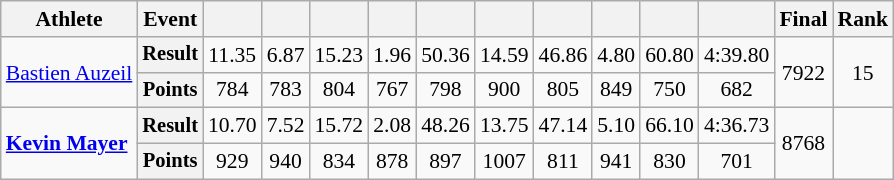<table class=wikitable style=font-size:90%>
<tr>
<th>Athlete</th>
<th>Event</th>
<th></th>
<th></th>
<th></th>
<th></th>
<th></th>
<th></th>
<th></th>
<th></th>
<th></th>
<th></th>
<th>Final</th>
<th>Rank</th>
</tr>
<tr align=center>
<td rowspan=2 align=left><a href='#'>Bastien Auzeil</a></td>
<th style=font-size:95%>Result</th>
<td>11.35 <strong></strong></td>
<td>6.87</td>
<td>15.23</td>
<td>1.96</td>
<td>50.36 <strong></strong></td>
<td>14.59 <strong></strong></td>
<td>46.86</td>
<td>4.80</td>
<td>60.80</td>
<td>4:39.80 <strong></strong></td>
<td rowspan=2>7922 <strong></strong></td>
<td rowspan=2>15</td>
</tr>
<tr align=center>
<th style=font-size:95%>Points</th>
<td>784</td>
<td>783</td>
<td>804</td>
<td>767</td>
<td>798</td>
<td>900</td>
<td>805</td>
<td>849</td>
<td>750</td>
<td>682</td>
</tr>
<tr align=center>
<td rowspan=2 align=left><strong><a href='#'>Kevin Mayer</a></strong></td>
<th style=font-size:95%>Result</th>
<td>10.70 <strong></strong></td>
<td>7.52</td>
<td>15.72 <strong></strong></td>
<td>2.08</td>
<td>48.26 <strong></strong></td>
<td>13.75 <strong></strong></td>
<td>47.14</td>
<td>5.10</td>
<td>66.10</td>
<td>4:36.73 <strong></strong></td>
<td rowspan=2>8768 <strong></strong></td>
<td rowspan=2></td>
</tr>
<tr align=center>
<th style=font-size:95%>Points</th>
<td>929</td>
<td>940</td>
<td>834</td>
<td>878</td>
<td>897</td>
<td>1007</td>
<td>811</td>
<td>941</td>
<td>830</td>
<td>701</td>
</tr>
</table>
